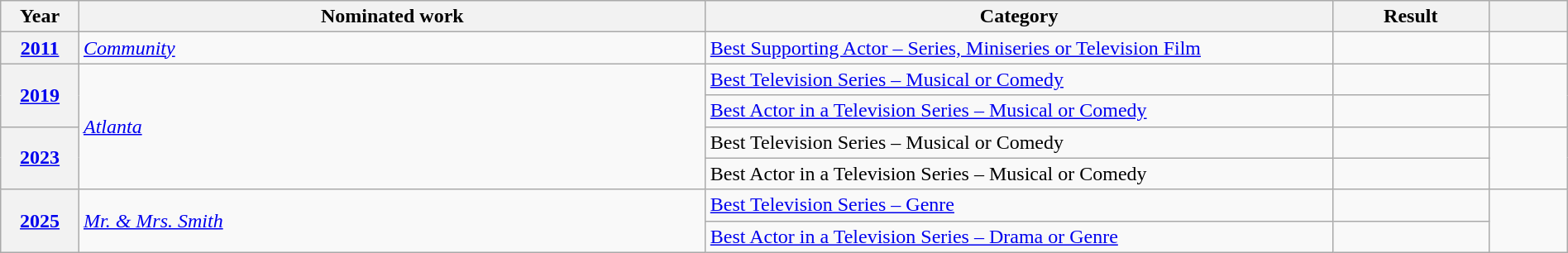<table class="wikitable plainrowheaders" style="width:100%;">
<tr>
<th scope="col" style="width:5%;">Year</th>
<th scope="col" style="width:40%;">Nominated work</th>
<th scope="col" style="width:40%;">Category</th>
<th scope="col" style="width:10%;">Result</th>
<th scope="col" style="width:5%;"></th>
</tr>
<tr>
<th scope="row" style="text-align:center;"><a href='#'>2011</a></th>
<td><em><a href='#'>Community</a></em></td>
<td><a href='#'>Best Supporting Actor – Series, Miniseries or Television Film</a></td>
<td></td>
<td style="text-align:center;"></td>
</tr>
<tr>
<th scope="row" style="text-align:center;" rowspan="2"><a href='#'>2019</a></th>
<td rowspan="4"><em><a href='#'>Atlanta</a></em></td>
<td><a href='#'>Best Television Series – Musical or Comedy</a></td>
<td></td>
<td style="text-align:center;" rowspan="2"></td>
</tr>
<tr>
<td><a href='#'>Best Actor in a Television Series – Musical or Comedy</a></td>
<td></td>
</tr>
<tr>
<th scope="row" style="text-align:center;" rowspan="2"><a href='#'>2023</a></th>
<td>Best Television Series – Musical or Comedy</td>
<td></td>
<td style="text-align:center;" rowspan="2"></td>
</tr>
<tr>
<td>Best Actor in a Television Series – Musical or Comedy</td>
<td></td>
</tr>
<tr>
<th scope="row" style="text-align:center;" rowspan="2"><a href='#'>2025</a></th>
<td rowspan="2"><em><a href='#'>Mr. & Mrs. Smith</a></em></td>
<td><a href='#'>Best Television Series – Genre</a></td>
<td></td>
<td style="text-align:center;" rowspan="2"></td>
</tr>
<tr>
<td><a href='#'>Best Actor in a Television Series – Drama or Genre</a></td>
<td></td>
</tr>
</table>
